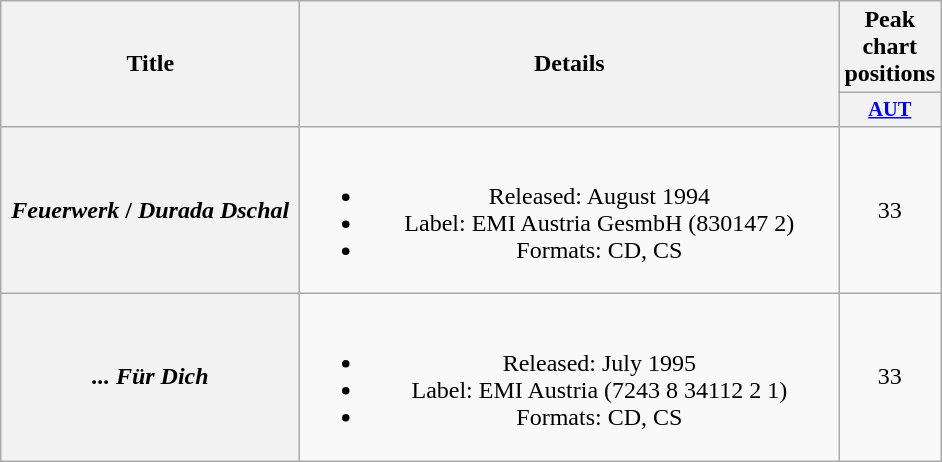<table class="wikitable plainrowheaders" style="text-align:center;">
<tr>
<th scope="col" rowspan="2" style="width:12em;">Title</th>
<th scope="col" rowspan="2" style="width:22em;">Details</th>
<th scope="col" colspan="1">Peak chart positions</th>
</tr>
<tr>
<th scope="col" style="width:3em;font-size:85%;"><a href='#'>AUT</a><br></th>
</tr>
<tr>
<th scope="row"><em>Feuerwerk</em> / <em>Durada Dschal</em></th>
<td><br><ul><li>Released: August 1994</li><li>Label: EMI Austria GesmbH (830147 2)</li><li>Formats: CD, CS</li></ul></td>
<td>33</td>
</tr>
<tr>
<th scope="row"><em>... Für Dich</em></th>
<td><br><ul><li>Released: July 1995</li><li>Label: EMI Austria (7243 8 34112 2 1)</li><li>Formats: CD, CS</li></ul></td>
<td>33</td>
</tr>
</table>
